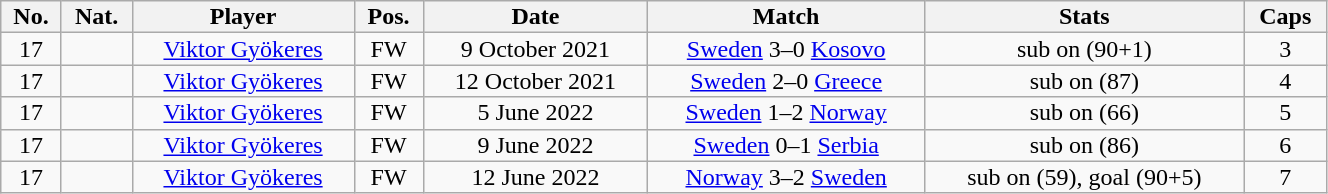<table class="wikitable sortable alternance" style="font-size:100%; text-align:center; line-height:14px; width:70%;">
<tr>
<th>No.</th>
<th>Nat.</th>
<th>Player</th>
<th>Pos.</th>
<th>Date</th>
<th>Match</th>
<th>Stats</th>
<th>Caps</th>
</tr>
<tr>
<td>17</td>
<td></td>
<td><a href='#'>Viktor Gyökeres</a></td>
<td>FW</td>
<td>9 October 2021</td>
<td><a href='#'>Sweden</a> 3–0 <a href='#'>Kosovo</a></td>
<td>sub on (90+1)</td>
<td>3</td>
</tr>
<tr>
<td>17</td>
<td></td>
<td><a href='#'>Viktor Gyökeres</a></td>
<td>FW</td>
<td>12 October 2021</td>
<td><a href='#'>Sweden</a> 2–0 <a href='#'>Greece</a></td>
<td>sub on (87)</td>
<td>4</td>
</tr>
<tr>
<td>17</td>
<td></td>
<td><a href='#'>Viktor Gyökeres</a></td>
<td>FW</td>
<td>5 June 2022</td>
<td><a href='#'>Sweden</a> 1–2 <a href='#'>Norway</a></td>
<td>sub on (66)</td>
<td>5</td>
</tr>
<tr>
<td>17</td>
<td></td>
<td><a href='#'>Viktor Gyökeres</a></td>
<td>FW</td>
<td>9 June 2022</td>
<td><a href='#'>Sweden</a> 0–1 <a href='#'>Serbia</a></td>
<td>sub on (86)</td>
<td>6</td>
</tr>
<tr>
<td>17</td>
<td></td>
<td><a href='#'>Viktor Gyökeres</a></td>
<td>FW</td>
<td>12 June 2022</td>
<td><a href='#'>Norway</a> 3–2 <a href='#'>Sweden</a></td>
<td>sub on (59), goal (90+5)</td>
<td>7</td>
</tr>
</table>
